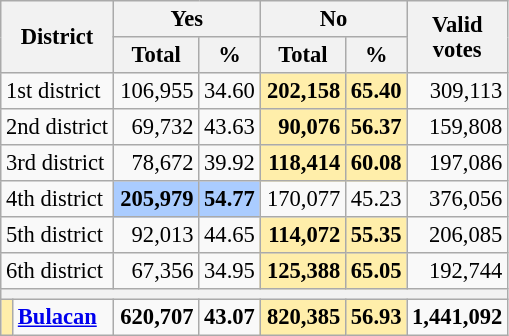<table class="wikitable sortable" style="text-align:right; font-size:94%">
<tr>
<th colspan="2" rowspan="2">District</th>
<th colspan="2">Yes</th>
<th colspan="2">No</th>
<th rowspan="2" width="50px">Valid votes</th>
</tr>
<tr>
<th width="50px">Total</th>
<th width="30px">%</th>
<th width="50px">Total</th>
<th width="30px">%</th>
</tr>
<tr>
<td colspan="2" align="left">1st district</td>
<td>106,955</td>
<td>34.60</td>
<td bgcolor="#fea"><strong>202,158</strong></td>
<td bgcolor="#fea"><strong>65.40</strong></td>
<td>309,113</td>
</tr>
<tr>
<td colspan="2" align="left">2nd district</td>
<td>69,732</td>
<td>43.63</td>
<td bgcolor="#fea"><strong>90,076</strong></td>
<td bgcolor="#fea"><strong>56.37</strong></td>
<td>159,808</td>
</tr>
<tr>
<td colspan="2" align="left">3rd district</td>
<td>78,672</td>
<td>39.92</td>
<td bgcolor="#fea"><strong>118,414</strong></td>
<td bgcolor="#fea"><strong>60.08</strong></td>
<td>197,086</td>
</tr>
<tr>
<td colspan="2" align="left">4th district</td>
<td bgcolor="#acf"><strong>205,979</strong></td>
<td bgcolor="#acf"><strong>54.77</strong></td>
<td>170,077</td>
<td>45.23</td>
<td>376,056</td>
</tr>
<tr>
<td colspan="2" align="left">5th district</td>
<td>92,013</td>
<td>44.65</td>
<td bgcolor="#fea"><strong>114,072</strong></td>
<td bgcolor="#fea"><strong>55.35</strong></td>
<td>206,085</td>
</tr>
<tr>
<td colspan="2" align="left">6th district</td>
<td>67,356</td>
<td>34.95</td>
<td bgcolor="#fea"><strong>125,388</strong></td>
<td bgcolor="#fea"><strong>65.05</strong></td>
<td>192,744</td>
</tr>
<tr class="sortbottom">
<th colspan="7"></th>
</tr>
<tr class="sortbottom" style="font-weight:bold;">
<td bgcolor="#fea"></td>
<td align="left"><a href='#'>Bulacan</a></td>
<td>620,707</td>
<td>43.07</td>
<td bgcolor="#fea">820,385</td>
<td bgcolor="#fea">56.93</td>
<td>1,441,092</td>
</tr>
</table>
